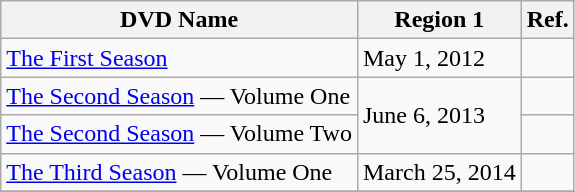<table class="wikitable">
<tr>
<th>DVD Name</th>
<th>Region 1</th>
<th>Ref.</th>
</tr>
<tr>
<td><a href='#'>The First Season</a></td>
<td>May 1, 2012</td>
<td></td>
</tr>
<tr>
<td><a href='#'>The Second Season</a> — Volume One</td>
<td rowspan="2">June 6, 2013</td>
<td></td>
</tr>
<tr>
<td><a href='#'>The Second Season</a> — Volume Two</td>
<td></td>
</tr>
<tr>
<td><a href='#'>The Third Season</a> — Volume One</td>
<td>March 25, 2014</td>
<td></td>
</tr>
<tr>
</tr>
</table>
